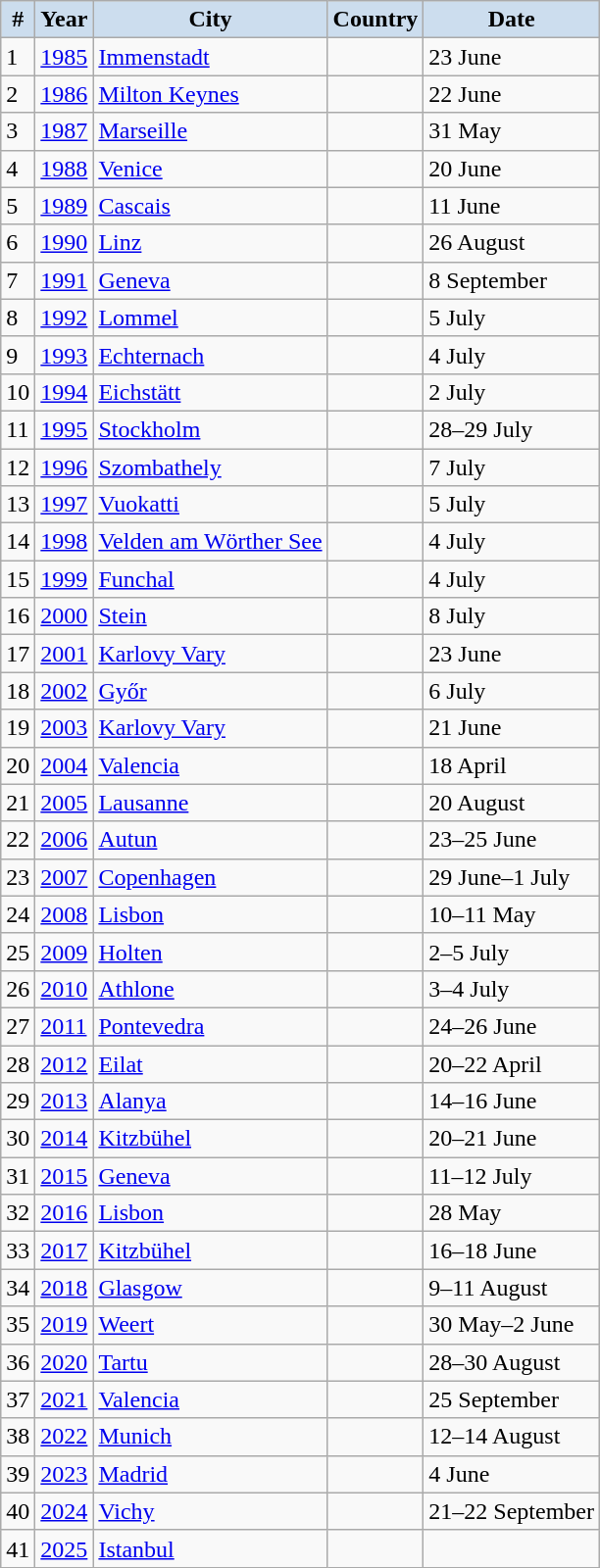<table class="wikitable" align="center">
<tr>
<th style="background-color: #CCDDEE;">#</th>
<th style="background-color: #CCDDEE;">Year</th>
<th style="background-color: #CCDDEE;">City</th>
<th style="background-color: #CCDDEE;">Country</th>
<th style="background-color: #CCDDEE;">Date</th>
</tr>
<tr>
<td>1</td>
<td><a href='#'>1985</a></td>
<td><a href='#'>Immenstadt</a></td>
<td></td>
<td>23 June</td>
</tr>
<tr>
<td>2</td>
<td><a href='#'>1986</a></td>
<td><a href='#'>Milton Keynes</a></td>
<td></td>
<td>22 June</td>
</tr>
<tr>
<td>3</td>
<td><a href='#'>1987</a></td>
<td><a href='#'>Marseille</a></td>
<td></td>
<td>31 May</td>
</tr>
<tr>
<td>4</td>
<td><a href='#'>1988</a></td>
<td><a href='#'>Venice</a></td>
<td></td>
<td>20 June</td>
</tr>
<tr>
<td>5</td>
<td><a href='#'>1989</a></td>
<td><a href='#'>Cascais</a></td>
<td></td>
<td>11 June</td>
</tr>
<tr>
<td>6</td>
<td><a href='#'>1990</a></td>
<td><a href='#'>Linz</a></td>
<td></td>
<td>26 August</td>
</tr>
<tr>
<td>7</td>
<td><a href='#'>1991</a></td>
<td><a href='#'>Geneva</a></td>
<td></td>
<td>8 September</td>
</tr>
<tr>
<td>8</td>
<td><a href='#'>1992</a></td>
<td><a href='#'>Lommel</a></td>
<td></td>
<td>5 July</td>
</tr>
<tr>
<td>9</td>
<td><a href='#'>1993</a></td>
<td><a href='#'>Echternach</a></td>
<td></td>
<td>4 July</td>
</tr>
<tr>
<td>10</td>
<td><a href='#'>1994</a></td>
<td><a href='#'>Eichstätt</a></td>
<td></td>
<td>2 July</td>
</tr>
<tr>
<td>11</td>
<td><a href='#'>1995</a></td>
<td><a href='#'>Stockholm</a></td>
<td></td>
<td>28–29 July</td>
</tr>
<tr>
<td>12</td>
<td><a href='#'>1996</a></td>
<td><a href='#'>Szombathely</a></td>
<td></td>
<td>7 July</td>
</tr>
<tr>
<td>13</td>
<td><a href='#'>1997</a></td>
<td><a href='#'>Vuokatti</a></td>
<td></td>
<td>5 July</td>
</tr>
<tr>
<td>14</td>
<td><a href='#'>1998</a></td>
<td><a href='#'>Velden am Wörther See</a></td>
<td></td>
<td>4 July</td>
</tr>
<tr>
<td>15</td>
<td><a href='#'>1999</a></td>
<td><a href='#'>Funchal</a></td>
<td></td>
<td>4 July</td>
</tr>
<tr>
<td>16</td>
<td><a href='#'>2000</a></td>
<td><a href='#'>Stein</a></td>
<td></td>
<td>8 July</td>
</tr>
<tr>
<td>17</td>
<td><a href='#'>2001</a></td>
<td><a href='#'>Karlovy Vary</a></td>
<td></td>
<td>23 June</td>
</tr>
<tr>
<td>18</td>
<td><a href='#'>2002</a></td>
<td><a href='#'>Győr</a></td>
<td></td>
<td>6 July</td>
</tr>
<tr>
<td>19</td>
<td><a href='#'>2003</a></td>
<td><a href='#'>Karlovy Vary</a></td>
<td></td>
<td>21 June</td>
</tr>
<tr>
<td>20</td>
<td><a href='#'>2004</a></td>
<td><a href='#'>Valencia</a></td>
<td></td>
<td>18 April</td>
</tr>
<tr>
<td>21</td>
<td><a href='#'>2005</a></td>
<td><a href='#'>Lausanne</a></td>
<td></td>
<td>20 August</td>
</tr>
<tr>
<td>22</td>
<td><a href='#'>2006</a></td>
<td><a href='#'>Autun</a></td>
<td></td>
<td>23–25 June</td>
</tr>
<tr>
<td>23</td>
<td><a href='#'>2007</a></td>
<td><a href='#'>Copenhagen</a></td>
<td></td>
<td>29 June–1 July</td>
</tr>
<tr>
<td>24</td>
<td><a href='#'>2008</a></td>
<td><a href='#'>Lisbon</a></td>
<td></td>
<td>10–11 May</td>
</tr>
<tr>
<td>25</td>
<td><a href='#'>2009</a></td>
<td><a href='#'>Holten</a></td>
<td></td>
<td>2–5 July</td>
</tr>
<tr>
<td>26</td>
<td><a href='#'>2010</a></td>
<td><a href='#'>Athlone</a></td>
<td></td>
<td>3–4 July</td>
</tr>
<tr>
<td>27</td>
<td><a href='#'>2011</a></td>
<td><a href='#'>Pontevedra</a></td>
<td></td>
<td>24–26 June</td>
</tr>
<tr>
<td>28</td>
<td><a href='#'>2012</a></td>
<td><a href='#'>Eilat</a></td>
<td></td>
<td>20–22 April</td>
</tr>
<tr>
<td>29</td>
<td><a href='#'>2013</a></td>
<td><a href='#'>Alanya</a></td>
<td></td>
<td>14–16 June</td>
</tr>
<tr>
<td>30</td>
<td><a href='#'>2014</a></td>
<td><a href='#'>Kitzbühel</a></td>
<td></td>
<td>20–21 June</td>
</tr>
<tr>
<td>31</td>
<td><a href='#'>2015</a></td>
<td><a href='#'>Geneva</a></td>
<td></td>
<td>11–12 July</td>
</tr>
<tr>
<td>32</td>
<td><a href='#'>2016</a></td>
<td><a href='#'>Lisbon</a></td>
<td></td>
<td>28 May</td>
</tr>
<tr>
<td>33</td>
<td><a href='#'>2017</a></td>
<td><a href='#'>Kitzbühel</a></td>
<td></td>
<td>16–18 June</td>
</tr>
<tr>
<td>34</td>
<td><a href='#'>2018</a></td>
<td><a href='#'>Glasgow</a></td>
<td></td>
<td>9–11 August</td>
</tr>
<tr>
<td>35</td>
<td><a href='#'>2019</a></td>
<td><a href='#'>Weert</a></td>
<td></td>
<td>30 May–2 June</td>
</tr>
<tr>
<td>36</td>
<td><a href='#'>2020</a></td>
<td><a href='#'>Tartu</a></td>
<td></td>
<td>28–30 August</td>
</tr>
<tr>
<td>37</td>
<td><a href='#'>2021</a></td>
<td><a href='#'>Valencia</a></td>
<td></td>
<td>25 September</td>
</tr>
<tr>
<td>38</td>
<td><a href='#'>2022</a></td>
<td><a href='#'>Munich</a></td>
<td></td>
<td>12–14 August</td>
</tr>
<tr>
<td>39</td>
<td><a href='#'>2023</a></td>
<td><a href='#'>Madrid</a></td>
<td></td>
<td>4 June</td>
</tr>
<tr>
<td>40</td>
<td><a href='#'>2024</a></td>
<td><a href='#'>Vichy</a></td>
<td></td>
<td>21–22 September</td>
</tr>
<tr>
<td>41</td>
<td><a href='#'>2025</a></td>
<td><a href='#'>Istanbul</a></td>
<td></td>
<td></td>
</tr>
</table>
